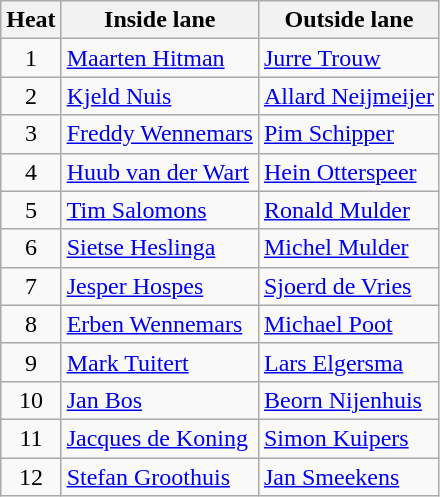<table class="wikitable">
<tr>
<th>Heat</th>
<th>Inside lane</th>
<th>Outside lane</th>
</tr>
<tr>
<td align=center>1</td>
<td><a href='#'>Maarten Hitman</a></td>
<td><a href='#'>Jurre Trouw</a></td>
</tr>
<tr>
<td align=center>2</td>
<td><a href='#'>Kjeld Nuis</a></td>
<td><a href='#'>Allard Neijmeijer</a></td>
</tr>
<tr>
<td align=center>3</td>
<td><a href='#'>Freddy Wennemars</a></td>
<td><a href='#'>Pim Schipper</a></td>
</tr>
<tr>
<td align=center>4</td>
<td><a href='#'>Huub van der Wart</a></td>
<td><a href='#'>Hein Otterspeer</a></td>
</tr>
<tr>
<td align=center>5</td>
<td><a href='#'>Tim Salomons</a></td>
<td><a href='#'>Ronald Mulder</a></td>
</tr>
<tr>
<td align=center>6</td>
<td><a href='#'>Sietse Heslinga</a></td>
<td><a href='#'>Michel Mulder</a></td>
</tr>
<tr>
<td align=center>7</td>
<td><a href='#'>Jesper Hospes</a></td>
<td><a href='#'>Sjoerd de Vries</a></td>
</tr>
<tr>
<td align=center>8</td>
<td><a href='#'>Erben Wennemars</a></td>
<td><a href='#'>Michael Poot</a></td>
</tr>
<tr>
<td align=center>9</td>
<td><a href='#'>Mark Tuitert</a></td>
<td><a href='#'>Lars Elgersma</a></td>
</tr>
<tr>
<td align=center>10</td>
<td><a href='#'>Jan Bos</a></td>
<td><a href='#'>Beorn Nijenhuis</a></td>
</tr>
<tr>
<td align=center>11</td>
<td><a href='#'>Jacques de Koning</a></td>
<td><a href='#'>Simon Kuipers</a></td>
</tr>
<tr>
<td align=center>12</td>
<td><a href='#'>Stefan Groothuis</a></td>
<td><a href='#'>Jan Smeekens</a></td>
</tr>
</table>
